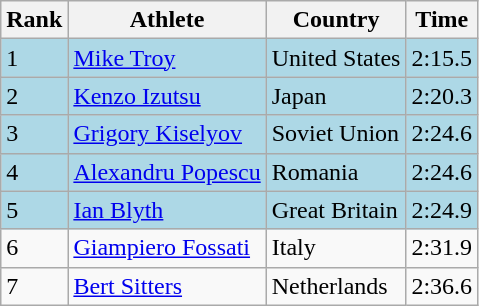<table class="wikitable">
<tr>
<th>Rank</th>
<th>Athlete</th>
<th>Country</th>
<th>Time</th>
</tr>
<tr bgcolor=lightblue>
<td>1</td>
<td><a href='#'>Mike Troy</a></td>
<td>United States</td>
<td>2:15.5</td>
</tr>
<tr bgcolor=lightblue>
<td>2</td>
<td><a href='#'>Kenzo Izutsu</a></td>
<td>Japan</td>
<td>2:20.3</td>
</tr>
<tr bgcolor=lightblue>
<td>3</td>
<td><a href='#'>Grigory Kiselyov</a></td>
<td>Soviet Union</td>
<td>2:24.6</td>
</tr>
<tr bgcolor=lightblue>
<td>4</td>
<td><a href='#'>Alexandru Popescu</a></td>
<td>Romania</td>
<td>2:24.6</td>
</tr>
<tr bgcolor=lightblue>
<td>5</td>
<td><a href='#'>Ian Blyth</a></td>
<td>Great Britain</td>
<td>2:24.9</td>
</tr>
<tr>
<td>6</td>
<td><a href='#'>Giampiero Fossati</a></td>
<td>Italy</td>
<td>2:31.9</td>
</tr>
<tr>
<td>7</td>
<td><a href='#'>Bert Sitters</a></td>
<td>Netherlands</td>
<td>2:36.6</td>
</tr>
</table>
